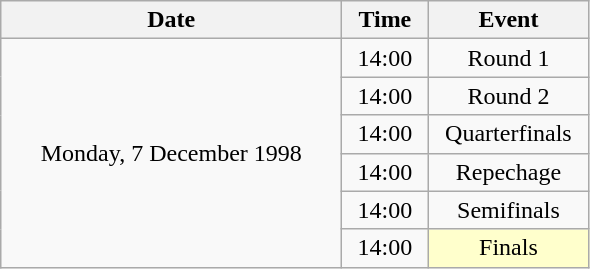<table class = "wikitable" style="text-align:center;">
<tr>
<th width=220>Date</th>
<th width=50>Time</th>
<th width=100>Event</th>
</tr>
<tr>
<td rowspan=6>Monday, 7 December 1998</td>
<td>14:00</td>
<td>Round 1</td>
</tr>
<tr>
<td>14:00</td>
<td>Round 2</td>
</tr>
<tr>
<td>14:00</td>
<td>Quarterfinals</td>
</tr>
<tr>
<td>14:00</td>
<td>Repechage</td>
</tr>
<tr>
<td>14:00</td>
<td>Semifinals</td>
</tr>
<tr>
<td>14:00</td>
<td bgcolor=ffffcc>Finals</td>
</tr>
</table>
